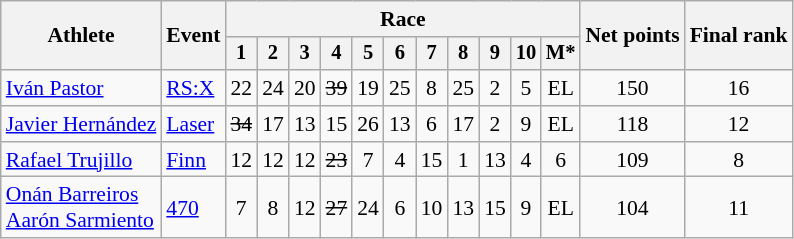<table class="wikitable" style="font-size:90%">
<tr>
<th rowspan=2>Athlete</th>
<th rowspan=2>Event</th>
<th colspan=11>Race</th>
<th rowspan=2>Net points</th>
<th rowspan=2>Final rank</th>
</tr>
<tr style="font-size:95%">
<th>1</th>
<th>2</th>
<th>3</th>
<th>4</th>
<th>5</th>
<th>6</th>
<th>7</th>
<th>8</th>
<th>9</th>
<th>10</th>
<th>M*</th>
</tr>
<tr align=center>
<td align=left><a href='#'>Iván Pastor</a></td>
<td align=left><a href='#'>RS:X</a></td>
<td>22</td>
<td>24</td>
<td>20</td>
<td><s>39</s></td>
<td>19</td>
<td>25</td>
<td>8</td>
<td>25</td>
<td>2</td>
<td>5</td>
<td>EL</td>
<td>150</td>
<td>16</td>
</tr>
<tr align=center>
<td align=left><a href='#'>Javier Hernández</a></td>
<td align=left><a href='#'>Laser</a></td>
<td><s>34</s></td>
<td>17</td>
<td>13</td>
<td>15</td>
<td>26</td>
<td>13</td>
<td>6</td>
<td>17</td>
<td>2</td>
<td>9</td>
<td>EL</td>
<td>118</td>
<td>12</td>
</tr>
<tr align=center>
<td align=left><a href='#'>Rafael Trujillo</a></td>
<td align=left><a href='#'>Finn</a></td>
<td>12</td>
<td>12</td>
<td>12</td>
<td><s>23</s></td>
<td>7</td>
<td>4</td>
<td>15</td>
<td>1</td>
<td>13</td>
<td>4</td>
<td>6</td>
<td>109</td>
<td>8</td>
</tr>
<tr align=center>
<td align=left><a href='#'>Onán Barreiros</a><br><a href='#'>Aarón Sarmiento</a></td>
<td align=left><a href='#'>470</a></td>
<td>7</td>
<td>8</td>
<td>12</td>
<td><s>27</s></td>
<td>24</td>
<td>6</td>
<td>10</td>
<td>13</td>
<td>15</td>
<td>9</td>
<td>EL</td>
<td>104</td>
<td>11</td>
</tr>
</table>
